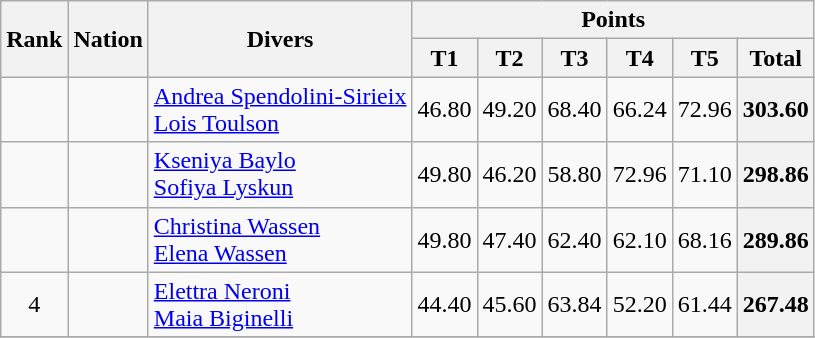<table class="wikitable" style="text-align:center">
<tr>
<th rowspan=2>Rank</th>
<th rowspan=2>Nation</th>
<th rowspan=2>Divers</th>
<th colspan=6>Points</th>
</tr>
<tr>
<th>T1</th>
<th>T2</th>
<th>T3</th>
<th>T4</th>
<th>T5</th>
<th>Total</th>
</tr>
<tr>
<td></td>
<td align=left></td>
<td align=left><a href='#'>Andrea Spendolini-Sirieix</a><br><a href='#'>Lois Toulson</a></td>
<td>46.80</td>
<td>49.20</td>
<td>68.40</td>
<td>66.24</td>
<td>72.96</td>
<th>303.60</th>
</tr>
<tr>
<td></td>
<td align=left></td>
<td align=left><a href='#'>Kseniya Baylo</a><br><a href='#'>Sofiya Lyskun</a></td>
<td>49.80</td>
<td>46.20</td>
<td>58.80</td>
<td>72.96</td>
<td>71.10</td>
<th>298.86</th>
</tr>
<tr>
<td></td>
<td align=left></td>
<td align=left><a href='#'>Christina Wassen</a><br><a href='#'>Elena Wassen</a></td>
<td>49.80</td>
<td>47.40</td>
<td>62.40</td>
<td>62.10</td>
<td>68.16</td>
<th>289.86</th>
</tr>
<tr>
<td>4</td>
<td align=left></td>
<td align=left><a href='#'>Elettra Neroni</a><br><a href='#'>Maia Biginelli</a></td>
<td>44.40</td>
<td>45.60</td>
<td>63.84</td>
<td>52.20</td>
<td>61.44</td>
<th>267.48</th>
</tr>
<tr>
</tr>
</table>
